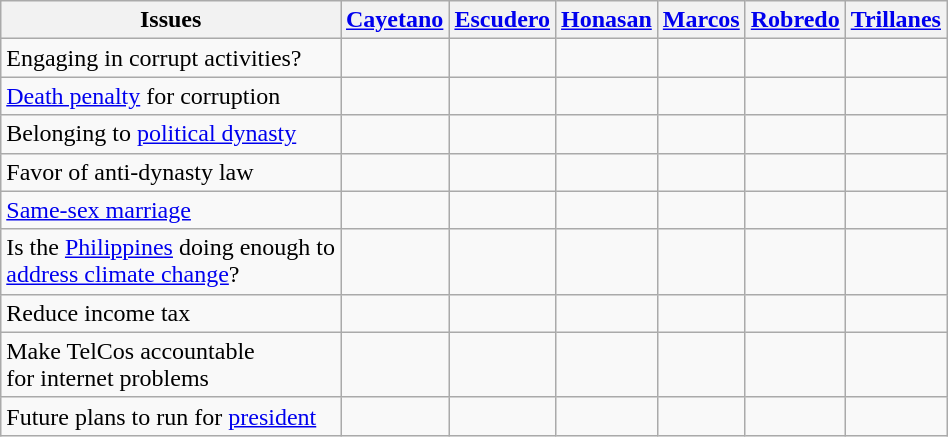<table class="wikitable">
<tr>
<th>Issues</th>
<th><a href='#'>Cayetano</a></th>
<th><a href='#'>Escudero</a></th>
<th><a href='#'>Honasan</a></th>
<th><a href='#'>Marcos</a></th>
<th><a href='#'>Robredo</a></th>
<th><a href='#'>Trillanes</a></th>
</tr>
<tr>
<td>Engaging in corrupt activities?</td>
<td></td>
<td></td>
<td></td>
<td></td>
<td></td>
<td></td>
</tr>
<tr>
<td><a href='#'>Death penalty</a> for corruption</td>
<td></td>
<td></td>
<td></td>
<td></td>
<td></td>
<td></td>
</tr>
<tr>
<td>Belonging to <a href='#'>political dynasty</a></td>
<td></td>
<td></td>
<td></td>
<td></td>
<td></td>
<td></td>
</tr>
<tr>
<td>Favor of anti-dynasty law</td>
<td></td>
<td></td>
<td></td>
<td></td>
<td></td>
<td></td>
</tr>
<tr>
<td><a href='#'>Same-sex marriage</a></td>
<td></td>
<td></td>
<td></td>
<td></td>
<td></td>
<td></td>
</tr>
<tr>
<td>Is the <a href='#'>Philippines</a> doing enough to<br><a href='#'>address climate change</a>?</td>
<td></td>
<td></td>
<td></td>
<td></td>
<td></td>
<td></td>
</tr>
<tr>
<td>Reduce income tax</td>
<td></td>
<td></td>
<td></td>
<td></td>
<td></td>
<td></td>
</tr>
<tr>
<td>Make TelCos accountable<br>for internet problems</td>
<td></td>
<td></td>
<td></td>
<td></td>
<td></td>
<td></td>
</tr>
<tr>
<td>Future plans to run for <a href='#'>president</a></td>
<td></td>
<td></td>
<td></td>
<td></td>
<td></td>
<td></td>
</tr>
</table>
